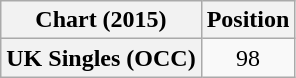<table class="wikitable plainrowheaders">
<tr>
<th>Chart (2015)</th>
<th>Position</th>
</tr>
<tr>
<th scope="row">UK Singles (OCC)</th>
<td style="text-align:center">98</td>
</tr>
</table>
